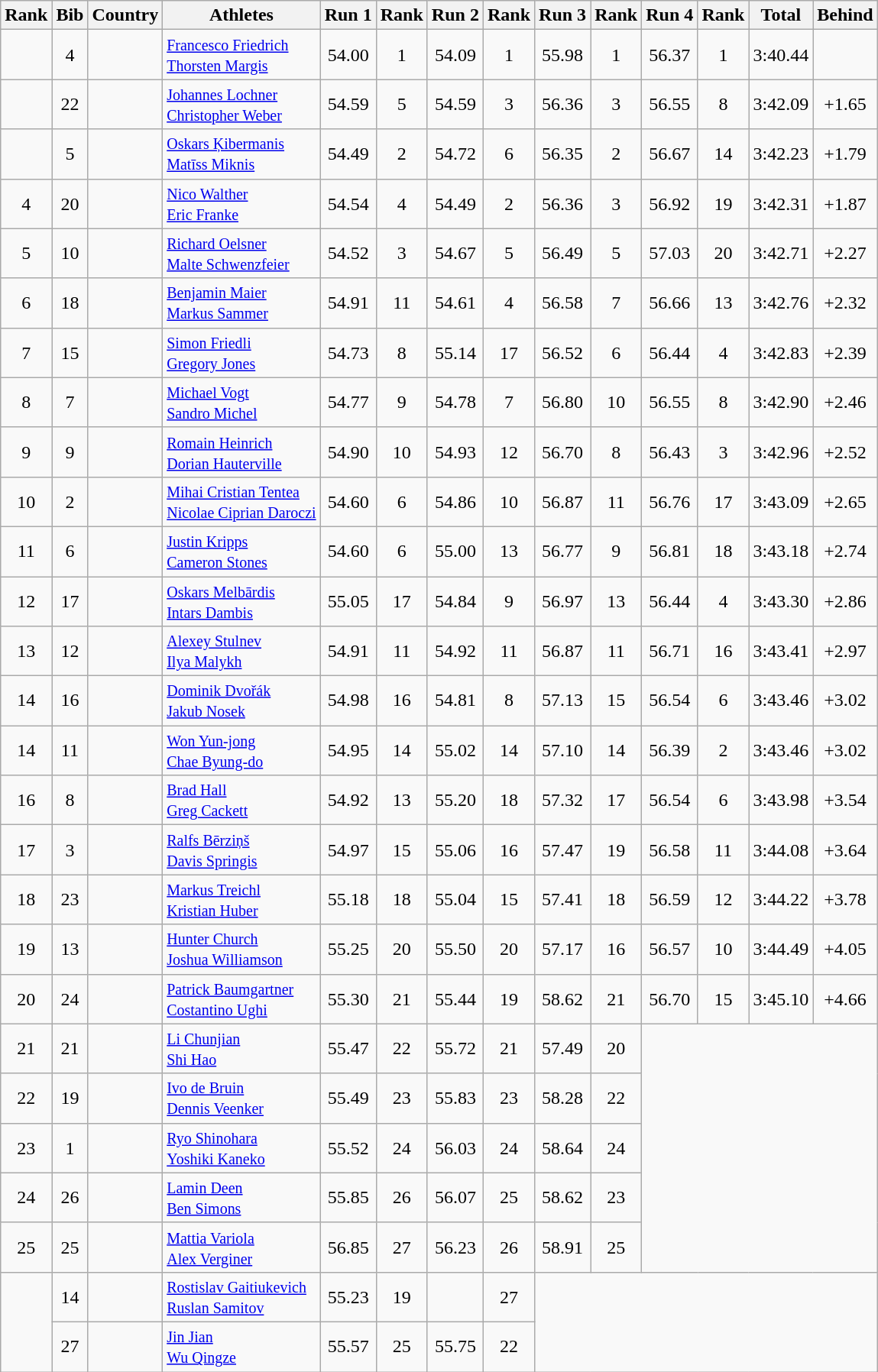<table class="wikitable sortable" style="text-align:center">
<tr>
<th>Rank</th>
<th>Bib</th>
<th>Country</th>
<th>Athletes</th>
<th>Run 1</th>
<th>Rank</th>
<th>Run 2</th>
<th>Rank</th>
<th>Run 3</th>
<th>Rank</th>
<th>Run 4</th>
<th>Rank</th>
<th>Total</th>
<th>Behind</th>
</tr>
<tr>
<td></td>
<td>4</td>
<td align=left></td>
<td align=left><small><a href='#'>Francesco Friedrich</a><br><a href='#'>Thorsten Margis</a></small></td>
<td>54.00</td>
<td>1</td>
<td>54.09</td>
<td>1</td>
<td>55.98</td>
<td>1</td>
<td>56.37</td>
<td>1</td>
<td>3:40.44</td>
<td></td>
</tr>
<tr>
<td></td>
<td>22</td>
<td align=left></td>
<td align=left><small><a href='#'>Johannes Lochner</a><br><a href='#'>Christopher Weber</a></small></td>
<td>54.59</td>
<td>5</td>
<td>54.59</td>
<td>3</td>
<td>56.36</td>
<td>3</td>
<td>56.55</td>
<td>8</td>
<td>3:42.09</td>
<td>+1.65</td>
</tr>
<tr>
<td></td>
<td>5</td>
<td align=left></td>
<td align=left><small><a href='#'>Oskars Ķibermanis</a><br><a href='#'>Matīss Miknis</a></small></td>
<td>54.49</td>
<td>2</td>
<td>54.72</td>
<td>6</td>
<td>56.35</td>
<td>2</td>
<td>56.67</td>
<td>14</td>
<td>3:42.23</td>
<td>+1.79</td>
</tr>
<tr>
<td>4</td>
<td>20</td>
<td align=left></td>
<td align=left><small><a href='#'>Nico Walther</a><br><a href='#'>Eric Franke</a></small></td>
<td>54.54</td>
<td>4</td>
<td>54.49</td>
<td>2</td>
<td>56.36</td>
<td>3</td>
<td>56.92</td>
<td>19</td>
<td>3:42.31</td>
<td>+1.87</td>
</tr>
<tr>
<td>5</td>
<td>10</td>
<td align=left></td>
<td align=left><small><a href='#'>Richard Oelsner</a><br><a href='#'>Malte Schwenzfeier</a></small></td>
<td>54.52</td>
<td>3</td>
<td>54.67</td>
<td>5</td>
<td>56.49</td>
<td>5</td>
<td>57.03</td>
<td>20</td>
<td>3:42.71</td>
<td>+2.27</td>
</tr>
<tr>
<td>6</td>
<td>18</td>
<td align=left></td>
<td align=left><small><a href='#'>Benjamin Maier</a><br><a href='#'>Markus Sammer</a></small></td>
<td>54.91</td>
<td>11</td>
<td>54.61</td>
<td>4</td>
<td>56.58</td>
<td>7</td>
<td>56.66</td>
<td>13</td>
<td>3:42.76</td>
<td>+2.32</td>
</tr>
<tr>
<td>7</td>
<td>15</td>
<td align=left></td>
<td align=left><small><a href='#'>Simon Friedli</a><br><a href='#'>Gregory Jones</a></small></td>
<td>54.73</td>
<td>8</td>
<td>55.14</td>
<td>17</td>
<td>56.52</td>
<td>6</td>
<td>56.44</td>
<td>4</td>
<td>3:42.83</td>
<td>+2.39</td>
</tr>
<tr>
<td>8</td>
<td>7</td>
<td align=left></td>
<td align=left><small><a href='#'>Michael Vogt</a><br><a href='#'>Sandro Michel</a></small></td>
<td>54.77</td>
<td>9</td>
<td>54.78</td>
<td>7</td>
<td>56.80</td>
<td>10</td>
<td>56.55</td>
<td>8</td>
<td>3:42.90</td>
<td>+2.46</td>
</tr>
<tr>
<td>9</td>
<td>9</td>
<td align=left></td>
<td align=left><small><a href='#'>Romain Heinrich</a><br><a href='#'>Dorian Hauterville</a></small></td>
<td>54.90</td>
<td>10</td>
<td>54.93</td>
<td>12</td>
<td>56.70</td>
<td>8</td>
<td>56.43</td>
<td>3</td>
<td>3:42.96</td>
<td>+2.52</td>
</tr>
<tr>
<td>10</td>
<td>2</td>
<td align=left></td>
<td align=left><small><a href='#'>Mihai Cristian Tentea</a><br><a href='#'>Nicolae Ciprian Daroczi</a></small></td>
<td>54.60</td>
<td>6</td>
<td>54.86</td>
<td>10</td>
<td>56.87</td>
<td>11</td>
<td>56.76</td>
<td>17</td>
<td>3:43.09</td>
<td>+2.65</td>
</tr>
<tr>
<td>11</td>
<td>6</td>
<td align=left></td>
<td align=left><small><a href='#'>Justin Kripps</a><br><a href='#'>Cameron Stones</a></small></td>
<td>54.60</td>
<td>6</td>
<td>55.00</td>
<td>13</td>
<td>56.77</td>
<td>9</td>
<td>56.81</td>
<td>18</td>
<td>3:43.18</td>
<td>+2.74</td>
</tr>
<tr>
<td>12</td>
<td>17</td>
<td align=left></td>
<td align=left><small><a href='#'>Oskars Melbārdis</a><br><a href='#'>Intars Dambis</a></small></td>
<td>55.05</td>
<td>17</td>
<td>54.84</td>
<td>9</td>
<td>56.97</td>
<td>13</td>
<td>56.44</td>
<td>4</td>
<td>3:43.30</td>
<td>+2.86</td>
</tr>
<tr>
<td>13</td>
<td>12</td>
<td align=left></td>
<td align=left><small><a href='#'>Alexey Stulnev</a><br><a href='#'>Ilya Malykh</a></small></td>
<td>54.91</td>
<td>11</td>
<td>54.92</td>
<td>11</td>
<td>56.87</td>
<td>11</td>
<td>56.71</td>
<td>16</td>
<td>3:43.41</td>
<td>+2.97</td>
</tr>
<tr>
<td>14</td>
<td>16</td>
<td align=left></td>
<td align=left><small><a href='#'>Dominik Dvořák</a><br><a href='#'>Jakub Nosek</a></small></td>
<td>54.98</td>
<td>16</td>
<td>54.81</td>
<td>8</td>
<td>57.13</td>
<td>15</td>
<td>56.54</td>
<td>6</td>
<td>3:43.46</td>
<td>+3.02</td>
</tr>
<tr>
<td>14</td>
<td>11</td>
<td align=left></td>
<td align=left><small><a href='#'>Won Yun-jong</a><br><a href='#'>Chae Byung-do</a></small></td>
<td>54.95</td>
<td>14</td>
<td>55.02</td>
<td>14</td>
<td>57.10</td>
<td>14</td>
<td>56.39</td>
<td>2</td>
<td>3:43.46</td>
<td>+3.02</td>
</tr>
<tr>
<td>16</td>
<td>8</td>
<td align=left></td>
<td align=left><small><a href='#'>Brad Hall</a><br><a href='#'>Greg Cackett</a></small></td>
<td>54.92</td>
<td>13</td>
<td>55.20</td>
<td>18</td>
<td>57.32</td>
<td>17</td>
<td>56.54</td>
<td>6</td>
<td>3:43.98</td>
<td>+3.54</td>
</tr>
<tr>
<td>17</td>
<td>3</td>
<td align=left></td>
<td align=left><small><a href='#'>Ralfs Bērziņš</a><br><a href='#'>Davis Springis</a></small></td>
<td>54.97</td>
<td>15</td>
<td>55.06</td>
<td>16</td>
<td>57.47</td>
<td>19</td>
<td>56.58</td>
<td>11</td>
<td>3:44.08</td>
<td>+3.64</td>
</tr>
<tr>
<td>18</td>
<td>23</td>
<td align=left></td>
<td align=left><small><a href='#'>Markus Treichl</a><br><a href='#'>Kristian Huber</a></small></td>
<td>55.18</td>
<td>18</td>
<td>55.04</td>
<td>15</td>
<td>57.41</td>
<td>18</td>
<td>56.59</td>
<td>12</td>
<td>3:44.22</td>
<td>+3.78</td>
</tr>
<tr>
<td>19</td>
<td>13</td>
<td align=left></td>
<td align=left><small><a href='#'>Hunter Church</a><br><a href='#'>Joshua Williamson</a></small></td>
<td>55.25</td>
<td>20</td>
<td>55.50</td>
<td>20</td>
<td>57.17</td>
<td>16</td>
<td>56.57</td>
<td>10</td>
<td>3:44.49</td>
<td>+4.05</td>
</tr>
<tr>
<td>20</td>
<td>24</td>
<td align=left></td>
<td align=left><small><a href='#'>Patrick Baumgartner</a><br><a href='#'>Costantino Ughi</a></small></td>
<td>55.30</td>
<td>21</td>
<td>55.44</td>
<td>19</td>
<td>58.62</td>
<td>21</td>
<td>56.70</td>
<td>15</td>
<td>3:45.10</td>
<td>+4.66</td>
</tr>
<tr>
<td>21</td>
<td>21</td>
<td align=left></td>
<td align=left><small><a href='#'>Li Chunjian</a><br><a href='#'>Shi Hao</a></small></td>
<td>55.47</td>
<td>22</td>
<td>55.72</td>
<td>21</td>
<td>57.49</td>
<td>20</td>
<td colspan=4 rowspan=5></td>
</tr>
<tr>
<td>22</td>
<td>19</td>
<td align=left></td>
<td align=left><small><a href='#'>Ivo de Bruin</a><br><a href='#'>Dennis Veenker</a></small></td>
<td>55.49</td>
<td>23</td>
<td>55.83</td>
<td>23</td>
<td>58.28</td>
<td>22</td>
</tr>
<tr>
<td>23</td>
<td>1</td>
<td align=left></td>
<td align=left><small><a href='#'>Ryo Shinohara</a><br><a href='#'>Yoshiki Kaneko</a></small></td>
<td>55.52</td>
<td>24</td>
<td>56.03</td>
<td>24</td>
<td>58.64</td>
<td>24</td>
</tr>
<tr>
<td>24</td>
<td>26</td>
<td align=left></td>
<td align=left><small><a href='#'>Lamin Deen</a><br><a href='#'>Ben Simons</a></small></td>
<td>55.85</td>
<td>26</td>
<td>56.07</td>
<td>25</td>
<td>58.62</td>
<td>23</td>
</tr>
<tr>
<td>25</td>
<td>25</td>
<td align=left></td>
<td align=left><small><a href='#'>Mattia Variola</a><br><a href='#'>Alex Verginer</a></small></td>
<td>56.85</td>
<td>27</td>
<td>56.23</td>
<td>26</td>
<td>58.91</td>
<td>25</td>
</tr>
<tr>
<td rowspan=2></td>
<td>14</td>
<td align=left></td>
<td align=left><small><a href='#'>Rostislav Gaitiukevich</a><br><a href='#'>Ruslan Samitov</a></small></td>
<td>55.23</td>
<td>19</td>
<td></td>
<td>27</td>
<td colspan=6 rowspan=2></td>
</tr>
<tr>
<td>27</td>
<td align=left></td>
<td align=left><small><a href='#'>Jin Jian</a><br><a href='#'>Wu Qingze</a></small></td>
<td>55.57</td>
<td>25</td>
<td>55.75</td>
<td>22</td>
</tr>
</table>
